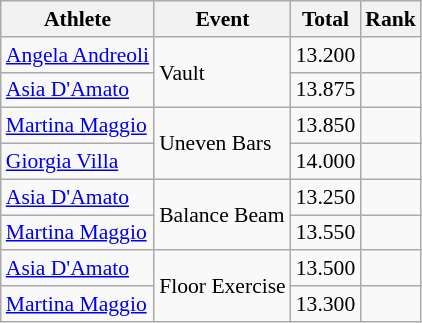<table class="wikitable" style="font-size:90%">
<tr>
<th>Athlete</th>
<th>Event</th>
<th>Total</th>
<th>Rank</th>
</tr>
<tr align=center>
<td align=left><a href='#'>Angela Andreoli</a></td>
<td align=left rowspan=2>Vault</td>
<td>13.200</td>
<td></td>
</tr>
<tr align=center>
<td align=left><a href='#'>Asia D'Amato</a></td>
<td>13.875</td>
<td></td>
</tr>
<tr align=center>
<td align=left><a href='#'>Martina Maggio</a></td>
<td align=left rowspan="2">Uneven Bars</td>
<td>13.850</td>
<td></td>
</tr>
<tr align=center>
<td align=left><a href='#'>Giorgia Villa</a></td>
<td>14.000</td>
<td></td>
</tr>
<tr align=center>
<td align=left><a href='#'>Asia D'Amato</a></td>
<td align=left rowspan="2">Balance Beam</td>
<td>13.250</td>
<td></td>
</tr>
<tr align=center>
<td align=left><a href='#'>Martina Maggio</a></td>
<td>13.550</td>
<td></td>
</tr>
<tr align=center>
<td align=left><a href='#'>Asia D'Amato</a></td>
<td align=left rowspan="2">Floor Exercise</td>
<td>13.500</td>
<td></td>
</tr>
<tr align=center>
<td align=left><a href='#'>Martina Maggio</a></td>
<td>13.300</td>
<td></td>
</tr>
</table>
